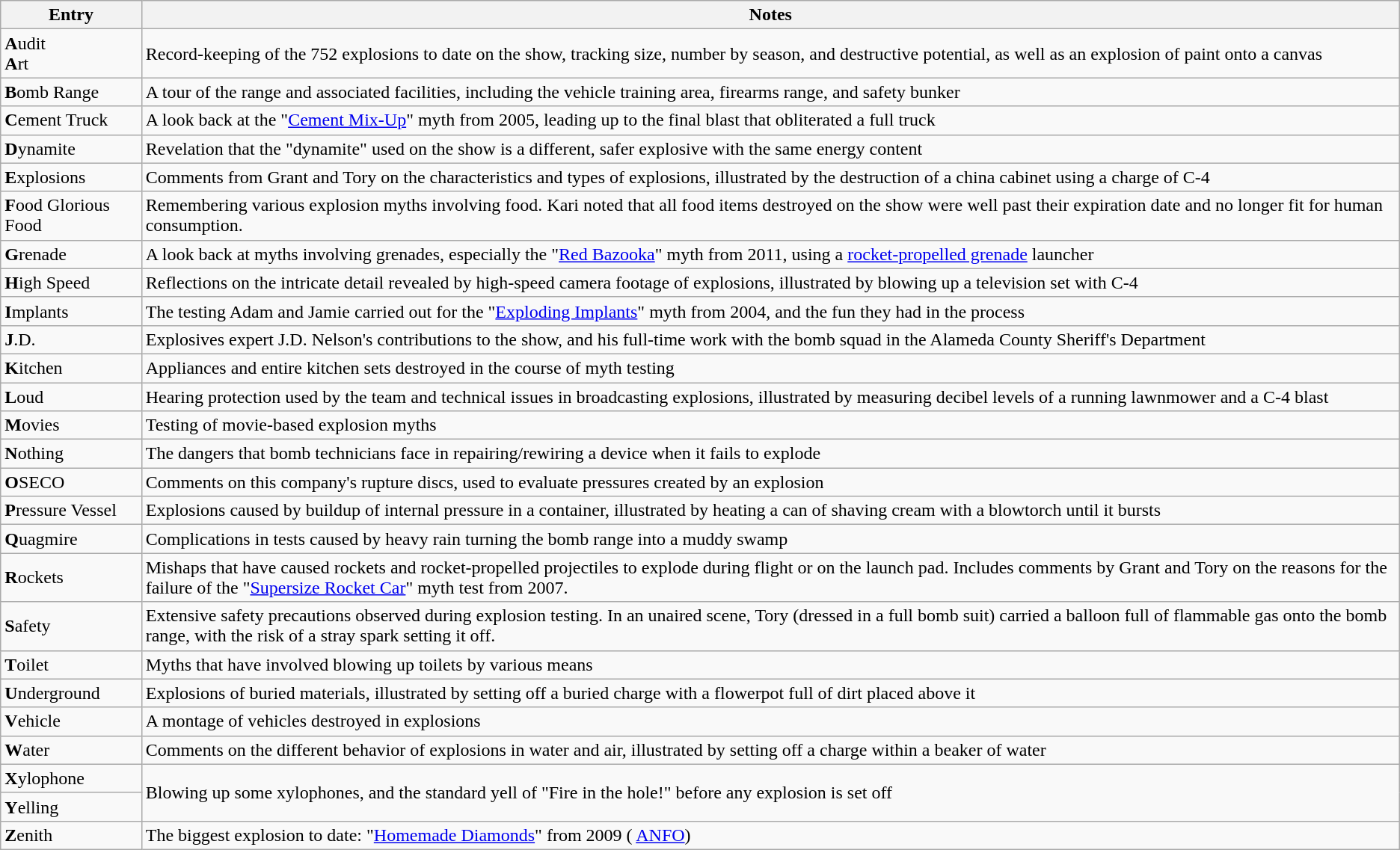<table class="wikitable plainrowheaders">
<tr>
<th>Entry</th>
<th>Notes</th>
</tr>
<tr>
<td><strong>A</strong>udit<br><strong>A</strong>rt</td>
<td>Record-keeping of the 752 explosions to date on the show, tracking size, number by season, and destructive potential, as well as an explosion of paint onto a canvas</td>
</tr>
<tr>
<td><strong>B</strong>omb Range</td>
<td>A tour of the range and associated facilities, including the vehicle training area, firearms range, and safety bunker</td>
</tr>
<tr>
<td><strong>C</strong>ement Truck</td>
<td>A look back at the "<a href='#'>Cement Mix-Up</a>" myth from 2005, leading up to the final blast that obliterated a full truck</td>
</tr>
<tr>
<td><strong>D</strong>ynamite</td>
<td>Revelation that the "dynamite" used on the show is a different, safer explosive with the same energy content</td>
</tr>
<tr>
<td><strong>E</strong>xplosions</td>
<td>Comments from Grant and Tory on the characteristics and types of explosions, illustrated by the destruction of a china cabinet using a charge of C-4</td>
</tr>
<tr>
<td><strong>F</strong>ood Glorious Food</td>
<td>Remembering various explosion myths involving food. Kari noted that all food items destroyed on the show were well past their expiration date and no longer fit for human consumption.</td>
</tr>
<tr>
<td><strong>G</strong>renade</td>
<td>A look back at myths involving grenades, especially the "<a href='#'>Red Bazooka</a>" myth from 2011, using a <a href='#'>rocket-propelled grenade</a> launcher</td>
</tr>
<tr>
<td><strong>H</strong>igh Speed</td>
<td>Reflections on the intricate detail revealed by high-speed camera footage of explosions, illustrated by blowing up a television set with C-4</td>
</tr>
<tr>
<td><strong>I</strong>mplants</td>
<td>The testing Adam and Jamie carried out for the "<a href='#'>Exploding Implants</a>" myth from 2004, and the fun they had in the process</td>
</tr>
<tr>
<td><strong>J</strong>.D.</td>
<td>Explosives expert J.D. Nelson's contributions to the show, and his full-time work with the bomb squad in the Alameda County Sheriff's Department</td>
</tr>
<tr>
<td><strong>K</strong>itchen</td>
<td>Appliances and entire kitchen sets destroyed in the course of myth testing</td>
</tr>
<tr>
<td><strong>L</strong>oud</td>
<td>Hearing protection used by the team and technical issues in broadcasting explosions, illustrated by measuring decibel levels of a running lawnmower and a C-4 blast</td>
</tr>
<tr>
<td><strong>M</strong>ovies</td>
<td>Testing of movie-based explosion myths</td>
</tr>
<tr>
<td><strong>N</strong>othing</td>
<td>The dangers that bomb technicians face in repairing/rewiring a device when it fails to explode</td>
</tr>
<tr>
<td><strong>O</strong>SECO</td>
<td>Comments on this company's rupture discs, used to evaluate pressures created by an explosion</td>
</tr>
<tr>
<td><strong>P</strong>ressure Vessel</td>
<td>Explosions caused by buildup of internal pressure in a container, illustrated by heating a can of shaving cream with a blowtorch until it bursts</td>
</tr>
<tr>
<td><strong>Q</strong>uagmire</td>
<td>Complications in tests caused by heavy rain turning the bomb range into a muddy swamp</td>
</tr>
<tr>
<td><strong>R</strong>ockets</td>
<td>Mishaps that have caused rockets and rocket-propelled projectiles to explode during flight or on the launch pad. Includes comments by Grant and Tory on the reasons for the failure of the "<a href='#'>Supersize Rocket Car</a>" myth test from 2007.</td>
</tr>
<tr>
<td><strong>S</strong>afety</td>
<td>Extensive safety precautions observed during explosion testing. In an unaired scene, Tory (dressed in a full bomb suit) carried a balloon full of flammable gas onto the bomb range, with the risk of a stray spark setting it off.</td>
</tr>
<tr>
<td><strong>T</strong>oilet</td>
<td>Myths that have involved blowing up toilets by various means</td>
</tr>
<tr>
<td><strong>U</strong>nderground</td>
<td>Explosions of buried materials, illustrated by setting off a buried charge with a flowerpot full of dirt placed above it</td>
</tr>
<tr>
<td><strong>V</strong>ehicle</td>
<td>A montage of vehicles destroyed in explosions</td>
</tr>
<tr>
<td><strong>W</strong>ater</td>
<td>Comments on the different behavior of explosions in water and air, illustrated by setting off a charge within a beaker of water</td>
</tr>
<tr>
<td><strong>X</strong>ylophone</td>
<td rowspan="2">Blowing up some xylophones, and the standard yell of "Fire in the hole!" before any explosion is set off</td>
</tr>
<tr>
<td><strong>Y</strong>elling</td>
</tr>
<tr>
<td><strong>Z</strong>enith</td>
<td>The biggest explosion to date: "<a href='#'>Homemade Diamonds</a>" from 2009 ( <a href='#'>ANFO</a>)</td>
</tr>
</table>
